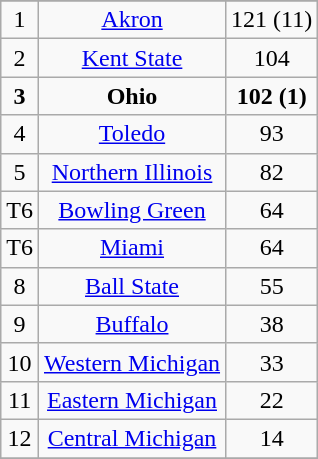<table class="wikitable" border="1">
<tr align=center>
</tr>
<tr align="center">
<td>1</td>
<td><a href='#'>Akron</a></td>
<td>121 (11)</td>
</tr>
<tr align="center">
<td>2</td>
<td><a href='#'>Kent State</a></td>
<td>104</td>
</tr>
<tr align="center">
<td><strong>3</strong></td>
<td><strong>Ohio</strong></td>
<td><strong>102 (1)</strong></td>
</tr>
<tr align="center">
<td>4</td>
<td><a href='#'>Toledo</a></td>
<td>93</td>
</tr>
<tr align="center">
<td>5</td>
<td><a href='#'>Northern Illinois</a></td>
<td>82</td>
</tr>
<tr align="center">
<td>T6</td>
<td><a href='#'>Bowling Green</a></td>
<td>64</td>
</tr>
<tr align="center">
<td>T6</td>
<td><a href='#'>Miami</a></td>
<td>64</td>
</tr>
<tr align="center">
<td>8</td>
<td><a href='#'>Ball State</a></td>
<td>55</td>
</tr>
<tr align="center">
<td>9</td>
<td><a href='#'>Buffalo</a></td>
<td>38</td>
</tr>
<tr align="center">
<td>10</td>
<td><a href='#'>Western Michigan</a></td>
<td>33</td>
</tr>
<tr align="center">
<td>11</td>
<td><a href='#'>Eastern Michigan</a></td>
<td>22</td>
</tr>
<tr align="center">
<td>12</td>
<td><a href='#'>Central Michigan</a></td>
<td>14</td>
</tr>
<tr align="center">
</tr>
</table>
